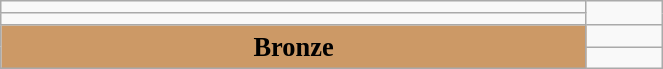<table class="wikitable" style=" text-align:center; font-size:110%;" width="35%">
<tr>
<td></td>
</tr>
<tr>
<td></td>
</tr>
<tr>
<td rowspan="2" bgcolor="#cc9966"><strong>Bronze</strong></td>
<td></td>
</tr>
<tr>
<td></td>
</tr>
</table>
